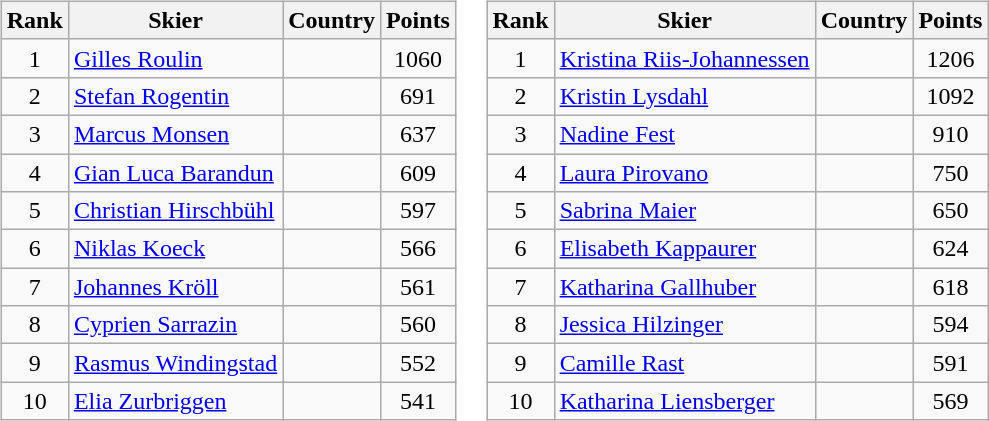<table>
<tr>
<td valign=top><br><table class="wikitable">
<tr class="backgroundcolor5">
<th>Rank</th>
<th>Skier</th>
<th>Country</th>
<th>Points</th>
</tr>
<tr>
<td align="center">1</td>
<td><a href='#'>Gilles Roulin</a></td>
<td></td>
<td align="center">1060</td>
</tr>
<tr>
<td align="center">2</td>
<td><a href='#'>Stefan Rogentin</a></td>
<td></td>
<td align="center">691</td>
</tr>
<tr>
<td align="center">3</td>
<td><a href='#'>Marcus Monsen</a></td>
<td></td>
<td align="center">637</td>
</tr>
<tr>
<td align="center">4</td>
<td><a href='#'>Gian Luca Barandun</a></td>
<td></td>
<td align="center">609</td>
</tr>
<tr>
<td align="center">5</td>
<td><a href='#'>Christian Hirschbühl</a></td>
<td></td>
<td align="center">597</td>
</tr>
<tr>
<td align="center">6</td>
<td><a href='#'>Niklas Koeck</a></td>
<td></td>
<td align="center">566</td>
</tr>
<tr>
<td align="center">7</td>
<td><a href='#'>Johannes Kröll</a></td>
<td></td>
<td align="center">561</td>
</tr>
<tr>
<td align="center">8</td>
<td><a href='#'>Cyprien Sarrazin</a></td>
<td></td>
<td align="center">560</td>
</tr>
<tr>
<td align="center">9</td>
<td><a href='#'>Rasmus Windingstad</a></td>
<td></td>
<td align="center">552</td>
</tr>
<tr>
<td align="center">10</td>
<td><a href='#'>Elia Zurbriggen</a></td>
<td></td>
<td align="center">541</td>
</tr>
</table>
</td>
<td valign="top"><br><table class="wikitable">
<tr class="backgroundcolor5">
<th>Rank</th>
<th>Skier</th>
<th>Country</th>
<th>Points</th>
</tr>
<tr>
<td align="center">1</td>
<td><a href='#'>Kristina Riis-Johannessen</a></td>
<td></td>
<td align="center">1206</td>
</tr>
<tr>
<td align="center">2</td>
<td><a href='#'>Kristin Lysdahl</a></td>
<td></td>
<td align="center">1092</td>
</tr>
<tr>
<td align="center">3</td>
<td><a href='#'>Nadine Fest</a></td>
<td></td>
<td align="center">910</td>
</tr>
<tr>
<td align="center">4</td>
<td><a href='#'>Laura Pirovano</a></td>
<td></td>
<td align="center">750</td>
</tr>
<tr>
<td align="center">5</td>
<td><a href='#'>Sabrina Maier</a></td>
<td></td>
<td align="center">650</td>
</tr>
<tr>
<td align="center">6</td>
<td><a href='#'>Elisabeth Kappaurer</a></td>
<td></td>
<td align="center">624</td>
</tr>
<tr>
<td align="center">7</td>
<td><a href='#'>Katharina Gallhuber</a></td>
<td></td>
<td align="center">618</td>
</tr>
<tr>
<td align="center">8</td>
<td><a href='#'>Jessica Hilzinger</a></td>
<td></td>
<td align="center">594</td>
</tr>
<tr>
<td align="center">9</td>
<td><a href='#'>Camille Rast</a></td>
<td></td>
<td align="center">591</td>
</tr>
<tr>
<td align="center">10</td>
<td><a href='#'>Katharina Liensberger</a></td>
<td></td>
<td align="center">569</td>
</tr>
</table>
</td>
</tr>
</table>
